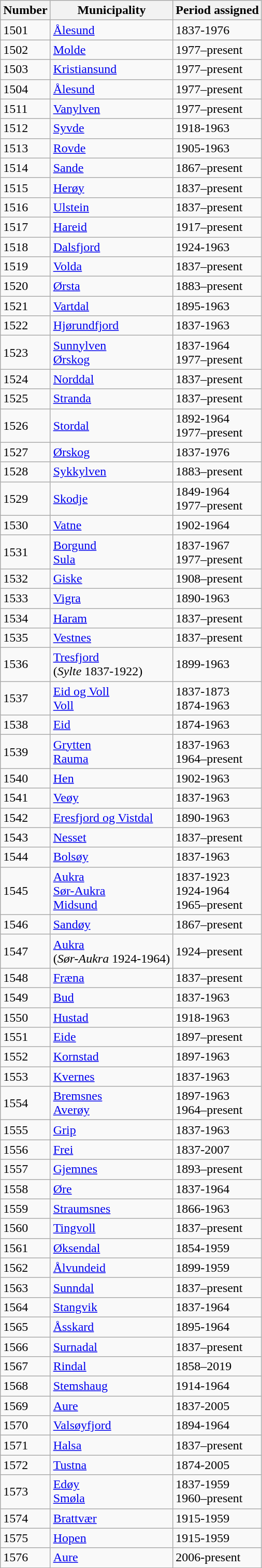<table class="wikitable">
<tr>
<th>Number</th>
<th>Municipality</th>
<th>Period assigned</th>
</tr>
<tr>
<td>1501</td>
<td><a href='#'>Ålesund</a></td>
<td>1837-1976</td>
</tr>
<tr>
<td>1502</td>
<td><a href='#'>Molde</a></td>
<td>1977–present</td>
</tr>
<tr>
<td>1503</td>
<td><a href='#'>Kristiansund</a></td>
<td>1977–present</td>
</tr>
<tr>
<td>1504</td>
<td><a href='#'>Ålesund</a></td>
<td>1977–present</td>
</tr>
<tr>
<td>1511</td>
<td><a href='#'>Vanylven</a></td>
<td>1977–present</td>
</tr>
<tr>
<td>1512</td>
<td><a href='#'>Syvde</a></td>
<td>1918-1963</td>
</tr>
<tr>
<td>1513</td>
<td><a href='#'>Rovde</a></td>
<td>1905-1963</td>
</tr>
<tr>
<td>1514</td>
<td><a href='#'>Sande</a></td>
<td>1867–present</td>
</tr>
<tr>
<td>1515</td>
<td><a href='#'>Herøy</a></td>
<td>1837–present</td>
</tr>
<tr>
<td>1516</td>
<td><a href='#'>Ulstein</a></td>
<td>1837–present</td>
</tr>
<tr>
<td>1517</td>
<td><a href='#'>Hareid</a></td>
<td>1917–present</td>
</tr>
<tr>
<td>1518</td>
<td><a href='#'>Dalsfjord</a></td>
<td>1924-1963</td>
</tr>
<tr>
<td>1519</td>
<td><a href='#'>Volda</a></td>
<td>1837–present</td>
</tr>
<tr>
<td>1520</td>
<td><a href='#'>Ørsta</a></td>
<td>1883–present</td>
</tr>
<tr>
<td>1521</td>
<td><a href='#'>Vartdal</a></td>
<td>1895-1963</td>
</tr>
<tr>
<td>1522</td>
<td><a href='#'>Hjørundfjord</a></td>
<td>1837-1963</td>
</tr>
<tr>
<td>1523</td>
<td><a href='#'>Sunnylven</a><br><a href='#'>Ørskog</a></td>
<td>1837-1964<br>1977–present</td>
</tr>
<tr>
<td>1524</td>
<td><a href='#'>Norddal</a></td>
<td>1837–present</td>
</tr>
<tr>
<td>1525</td>
<td><a href='#'>Stranda</a></td>
<td>1837–present</td>
</tr>
<tr>
<td>1526</td>
<td><a href='#'>Stordal</a></td>
<td>1892-1964<br>1977–present</td>
</tr>
<tr>
<td>1527</td>
<td><a href='#'>Ørskog</a></td>
<td>1837-1976</td>
</tr>
<tr>
<td>1528</td>
<td><a href='#'>Sykkylven</a></td>
<td>1883–present</td>
</tr>
<tr>
<td>1529</td>
<td><a href='#'>Skodje</a></td>
<td>1849-1964<br>1977–present</td>
</tr>
<tr>
<td>1530</td>
<td><a href='#'>Vatne</a></td>
<td>1902-1964</td>
</tr>
<tr>
<td>1531</td>
<td><a href='#'>Borgund</a><br><a href='#'>Sula</a></td>
<td>1837-1967<br>1977–present</td>
</tr>
<tr>
<td>1532</td>
<td><a href='#'>Giske</a></td>
<td>1908–present</td>
</tr>
<tr>
<td>1533</td>
<td><a href='#'>Vigra</a></td>
<td>1890-1963</td>
</tr>
<tr>
<td>1534</td>
<td><a href='#'>Haram</a></td>
<td>1837–present</td>
</tr>
<tr>
<td>1535</td>
<td><a href='#'>Vestnes</a></td>
<td>1837–present</td>
</tr>
<tr>
<td>1536</td>
<td><a href='#'>Tresfjord</a><br>(<em>Sylte</em> 1837-1922)</td>
<td>1899-1963</td>
</tr>
<tr>
<td>1537</td>
<td><a href='#'>Eid og Voll</a><br><a href='#'>Voll</a></td>
<td>1837-1873<br>1874-1963</td>
</tr>
<tr>
<td>1538</td>
<td><a href='#'>Eid</a></td>
<td>1874-1963</td>
</tr>
<tr>
<td>1539</td>
<td><a href='#'>Grytten</a><br><a href='#'>Rauma</a></td>
<td>1837-1963<br>1964–present</td>
</tr>
<tr>
<td>1540</td>
<td><a href='#'>Hen</a></td>
<td>1902-1963</td>
</tr>
<tr>
<td>1541</td>
<td><a href='#'>Veøy</a></td>
<td>1837-1963</td>
</tr>
<tr>
<td>1542</td>
<td><a href='#'>Eresfjord og Vistdal</a></td>
<td>1890-1963</td>
</tr>
<tr>
<td>1543</td>
<td><a href='#'>Nesset</a></td>
<td>1837–present</td>
</tr>
<tr>
<td>1544</td>
<td><a href='#'>Bolsøy</a></td>
<td>1837-1963</td>
</tr>
<tr>
<td>1545</td>
<td><a href='#'>Aukra</a><br><a href='#'>Sør-Aukra</a><br><a href='#'>Midsund</a></td>
<td>1837-1923<br>1924-1964<br>1965–present</td>
</tr>
<tr>
<td>1546</td>
<td><a href='#'>Sandøy</a></td>
<td>1867–present</td>
</tr>
<tr>
<td>1547</td>
<td><a href='#'>Aukra</a><br>(<em>Sør-Aukra</em> 1924-1964)</td>
<td>1924–present</td>
</tr>
<tr>
<td>1548</td>
<td><a href='#'>Fræna</a></td>
<td>1837–present</td>
</tr>
<tr>
<td>1549</td>
<td><a href='#'>Bud</a></td>
<td>1837-1963</td>
</tr>
<tr>
<td>1550</td>
<td><a href='#'>Hustad</a></td>
<td>1918-1963</td>
</tr>
<tr>
<td>1551</td>
<td><a href='#'>Eide</a></td>
<td>1897–present</td>
</tr>
<tr>
<td>1552</td>
<td><a href='#'>Kornstad</a></td>
<td>1897-1963</td>
</tr>
<tr>
<td>1553</td>
<td><a href='#'>Kvernes</a></td>
<td>1837-1963</td>
</tr>
<tr>
<td>1554</td>
<td><a href='#'>Bremsnes</a><br><a href='#'>Averøy</a></td>
<td>1897-1963<br>1964–present</td>
</tr>
<tr>
<td>1555</td>
<td><a href='#'>Grip</a></td>
<td>1837-1963</td>
</tr>
<tr>
<td>1556</td>
<td><a href='#'>Frei</a></td>
<td>1837-2007</td>
</tr>
<tr>
<td>1557</td>
<td><a href='#'>Gjemnes</a></td>
<td>1893–present</td>
</tr>
<tr>
<td>1558</td>
<td><a href='#'>Øre</a></td>
<td>1837-1964</td>
</tr>
<tr>
<td>1559</td>
<td><a href='#'>Straumsnes</a></td>
<td>1866-1963</td>
</tr>
<tr>
<td>1560</td>
<td><a href='#'>Tingvoll</a></td>
<td>1837–present</td>
</tr>
<tr>
<td>1561</td>
<td><a href='#'>Øksendal</a></td>
<td>1854-1959</td>
</tr>
<tr>
<td>1562</td>
<td><a href='#'>Ålvundeid</a></td>
<td>1899-1959</td>
</tr>
<tr>
<td>1563</td>
<td><a href='#'>Sunndal</a></td>
<td>1837–present</td>
</tr>
<tr>
<td>1564</td>
<td><a href='#'>Stangvik</a></td>
<td>1837-1964</td>
</tr>
<tr>
<td>1565</td>
<td><a href='#'>Åsskard</a></td>
<td>1895-1964</td>
</tr>
<tr>
<td>1566</td>
<td><a href='#'>Surnadal</a></td>
<td>1837–present</td>
</tr>
<tr>
<td>1567</td>
<td><a href='#'>Rindal</a></td>
<td>1858–2019</td>
</tr>
<tr>
<td>1568</td>
<td><a href='#'>Stemshaug</a></td>
<td>1914-1964</td>
</tr>
<tr>
<td>1569</td>
<td><a href='#'>Aure</a></td>
<td>1837-2005</td>
</tr>
<tr>
<td>1570</td>
<td><a href='#'>Valsøyfjord</a></td>
<td>1894-1964</td>
</tr>
<tr>
<td>1571</td>
<td><a href='#'>Halsa</a></td>
<td>1837–present</td>
</tr>
<tr>
<td>1572</td>
<td><a href='#'>Tustna</a></td>
<td>1874-2005</td>
</tr>
<tr>
<td>1573</td>
<td><a href='#'>Edøy</a><br><a href='#'>Smøla</a></td>
<td>1837-1959<br>1960–present</td>
</tr>
<tr>
<td>1574</td>
<td><a href='#'>Brattvær</a></td>
<td>1915-1959</td>
</tr>
<tr>
<td>1575</td>
<td><a href='#'>Hopen</a></td>
<td>1915-1959</td>
</tr>
<tr>
<td>1576</td>
<td><a href='#'>Aure</a></td>
<td>2006-present</td>
</tr>
</table>
